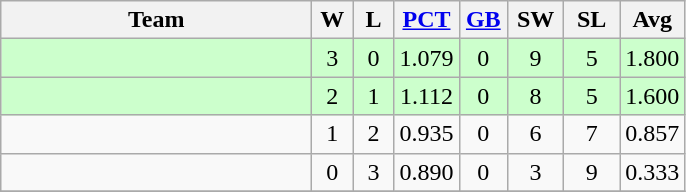<table class=wikitable style="text-align:center;">
<tr>
<th width=200px>Team</th>
<th width=20px>W</th>
<th width=20px>L</th>
<th width=35px><a href='#'>PCT</a></th>
<th width=25px><a href='#'>GB</a></th>
<th width=30px>SW</th>
<th width=30px>SL</th>
<th width=35px>Avg</th>
</tr>
<tr style="background:#CCFFCC;">
<td align=left></td>
<td>3</td>
<td>0</td>
<td>1.079</td>
<td>0</td>
<td>9</td>
<td>5</td>
<td>1.800</td>
</tr>
<tr style="background:#CCFFCC;">
<td align=left></td>
<td>2</td>
<td>1</td>
<td>1.112</td>
<td>0</td>
<td>8</td>
<td>5</td>
<td>1.600</td>
</tr>
<tr>
<td align=left></td>
<td>1</td>
<td>2</td>
<td>0.935</td>
<td>0</td>
<td>6</td>
<td>7</td>
<td>0.857</td>
</tr>
<tr>
<td align=left></td>
<td>0</td>
<td>3</td>
<td>0.890</td>
<td>0</td>
<td>3</td>
<td>9</td>
<td>0.333</td>
</tr>
<tr>
</tr>
</table>
